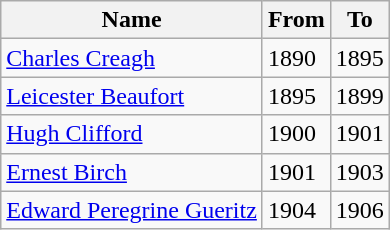<table class="wikitable">
<tr>
<th>Name</th>
<th>From</th>
<th>To</th>
</tr>
<tr>
<td><a href='#'>Charles Creagh</a></td>
<td>1890</td>
<td>1895</td>
</tr>
<tr>
<td><a href='#'>Leicester Beaufort</a></td>
<td>1895</td>
<td>1899</td>
</tr>
<tr>
<td><a href='#'>Hugh Clifford</a></td>
<td>1900</td>
<td>1901</td>
</tr>
<tr>
<td><a href='#'>Ernest Birch</a></td>
<td>1901</td>
<td>1903</td>
</tr>
<tr>
<td><a href='#'>Edward Peregrine Gueritz</a></td>
<td>1904</td>
<td>1906</td>
</tr>
</table>
